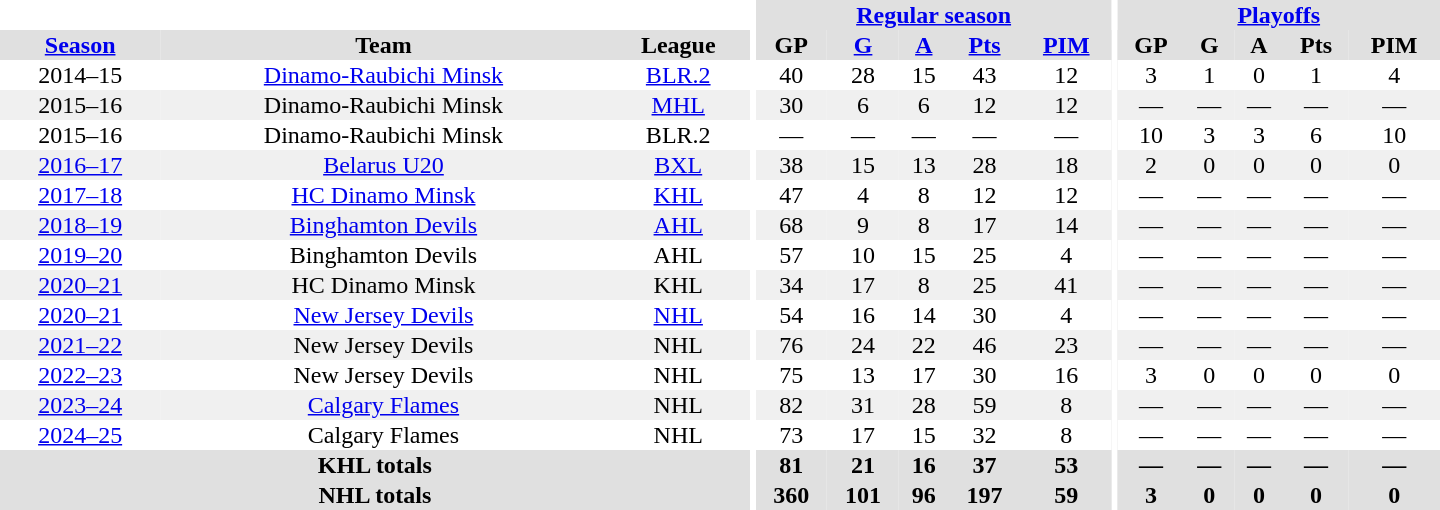<table border="0" cellpadding="1" cellspacing="0" style="text-align:center; width:60em">
<tr bgcolor="#e0e0e0">
<th colspan="3" bgcolor="#ffffff"></th>
<th rowspan="99" bgcolor="#ffffff"></th>
<th colspan="5"><a href='#'>Regular season</a></th>
<th rowspan="99" bgcolor="#ffffff"></th>
<th colspan="5"><a href='#'>Playoffs</a></th>
</tr>
<tr bgcolor="#e0e0e0">
<th><a href='#'>Season</a></th>
<th>Team</th>
<th>League</th>
<th>GP</th>
<th><a href='#'>G</a></th>
<th><a href='#'>A</a></th>
<th><a href='#'>Pts</a></th>
<th><a href='#'>PIM</a></th>
<th>GP</th>
<th>G</th>
<th>A</th>
<th>Pts</th>
<th>PIM</th>
</tr>
<tr>
<td>2014–15</td>
<td><a href='#'>Dinamo-Raubichi Minsk</a></td>
<td><a href='#'>BLR.2</a></td>
<td>40</td>
<td>28</td>
<td>15</td>
<td>43</td>
<td>12</td>
<td>3</td>
<td>1</td>
<td>0</td>
<td>1</td>
<td>4</td>
</tr>
<tr bgcolor="#f0f0f0">
<td>2015–16</td>
<td>Dinamo-Raubichi Minsk</td>
<td><a href='#'>MHL</a></td>
<td>30</td>
<td>6</td>
<td>6</td>
<td>12</td>
<td>12</td>
<td>—</td>
<td>—</td>
<td>—</td>
<td>—</td>
<td>—</td>
</tr>
<tr>
<td>2015–16</td>
<td>Dinamo-Raubichi Minsk</td>
<td>BLR.2</td>
<td>—</td>
<td>—</td>
<td>—</td>
<td>—</td>
<td>—</td>
<td>10</td>
<td>3</td>
<td>3</td>
<td>6</td>
<td>10</td>
</tr>
<tr bgcolor="#f0f0f0">
<td><a href='#'>2016–17</a></td>
<td><a href='#'>Belarus U20</a></td>
<td><a href='#'>BXL</a></td>
<td>38</td>
<td>15</td>
<td>13</td>
<td>28</td>
<td>18</td>
<td>2</td>
<td>0</td>
<td>0</td>
<td>0</td>
<td>0</td>
</tr>
<tr>
<td><a href='#'>2017–18</a></td>
<td><a href='#'>HC Dinamo Minsk</a></td>
<td><a href='#'>KHL</a></td>
<td>47</td>
<td>4</td>
<td>8</td>
<td>12</td>
<td>12</td>
<td>—</td>
<td>—</td>
<td>—</td>
<td>—</td>
<td>—</td>
</tr>
<tr bgcolor="#f0f0f0">
<td><a href='#'>2018–19</a></td>
<td><a href='#'>Binghamton Devils</a></td>
<td><a href='#'>AHL</a></td>
<td>68</td>
<td>9</td>
<td>8</td>
<td>17</td>
<td>14</td>
<td>—</td>
<td>—</td>
<td>—</td>
<td>—</td>
<td>—</td>
</tr>
<tr>
<td><a href='#'>2019–20</a></td>
<td>Binghamton Devils</td>
<td>AHL</td>
<td>57</td>
<td>10</td>
<td>15</td>
<td>25</td>
<td>4</td>
<td>—</td>
<td>—</td>
<td>—</td>
<td>—</td>
<td>—</td>
</tr>
<tr bgcolor="#f0f0f0">
<td><a href='#'>2020–21</a></td>
<td>HC Dinamo Minsk</td>
<td>KHL</td>
<td>34</td>
<td>17</td>
<td>8</td>
<td>25</td>
<td>41</td>
<td>—</td>
<td>—</td>
<td>—</td>
<td>—</td>
<td>—</td>
</tr>
<tr>
<td><a href='#'>2020–21</a></td>
<td><a href='#'>New Jersey Devils</a></td>
<td><a href='#'>NHL</a></td>
<td>54</td>
<td>16</td>
<td>14</td>
<td>30</td>
<td>4</td>
<td>—</td>
<td>—</td>
<td>—</td>
<td>—</td>
<td>—</td>
</tr>
<tr bgcolor="#f0f0f0">
<td><a href='#'>2021–22</a></td>
<td>New Jersey Devils</td>
<td>NHL</td>
<td>76</td>
<td>24</td>
<td>22</td>
<td>46</td>
<td>23</td>
<td>—</td>
<td>—</td>
<td>—</td>
<td>—</td>
<td>—</td>
</tr>
<tr>
<td><a href='#'>2022–23</a></td>
<td>New Jersey Devils</td>
<td>NHL</td>
<td>75</td>
<td>13</td>
<td>17</td>
<td>30</td>
<td>16</td>
<td>3</td>
<td>0</td>
<td>0</td>
<td>0</td>
<td>0</td>
</tr>
<tr bgcolor="#f0f0f0">
<td><a href='#'>2023–24</a></td>
<td><a href='#'>Calgary Flames</a></td>
<td>NHL</td>
<td>82</td>
<td>31</td>
<td>28</td>
<td>59</td>
<td>8</td>
<td>—</td>
<td>—</td>
<td>—</td>
<td>—</td>
<td>—</td>
</tr>
<tr>
<td><a href='#'>2024–25</a></td>
<td>Calgary Flames</td>
<td>NHL</td>
<td>73</td>
<td>17</td>
<td>15</td>
<td>32</td>
<td>8</td>
<td>—</td>
<td>—</td>
<td>—</td>
<td>—</td>
<td>—</td>
</tr>
<tr bgcolor="#e0e0e0">
<th colspan="3">KHL totals</th>
<th>81</th>
<th>21</th>
<th>16</th>
<th>37</th>
<th>53</th>
<th>—</th>
<th>—</th>
<th>—</th>
<th>—</th>
<th>—</th>
</tr>
<tr bgcolor="#e0e0e0">
<th colspan="3">NHL totals</th>
<th>360</th>
<th>101</th>
<th>96</th>
<th>197</th>
<th>59</th>
<th>3</th>
<th>0</th>
<th>0</th>
<th>0</th>
<th>0</th>
</tr>
</table>
